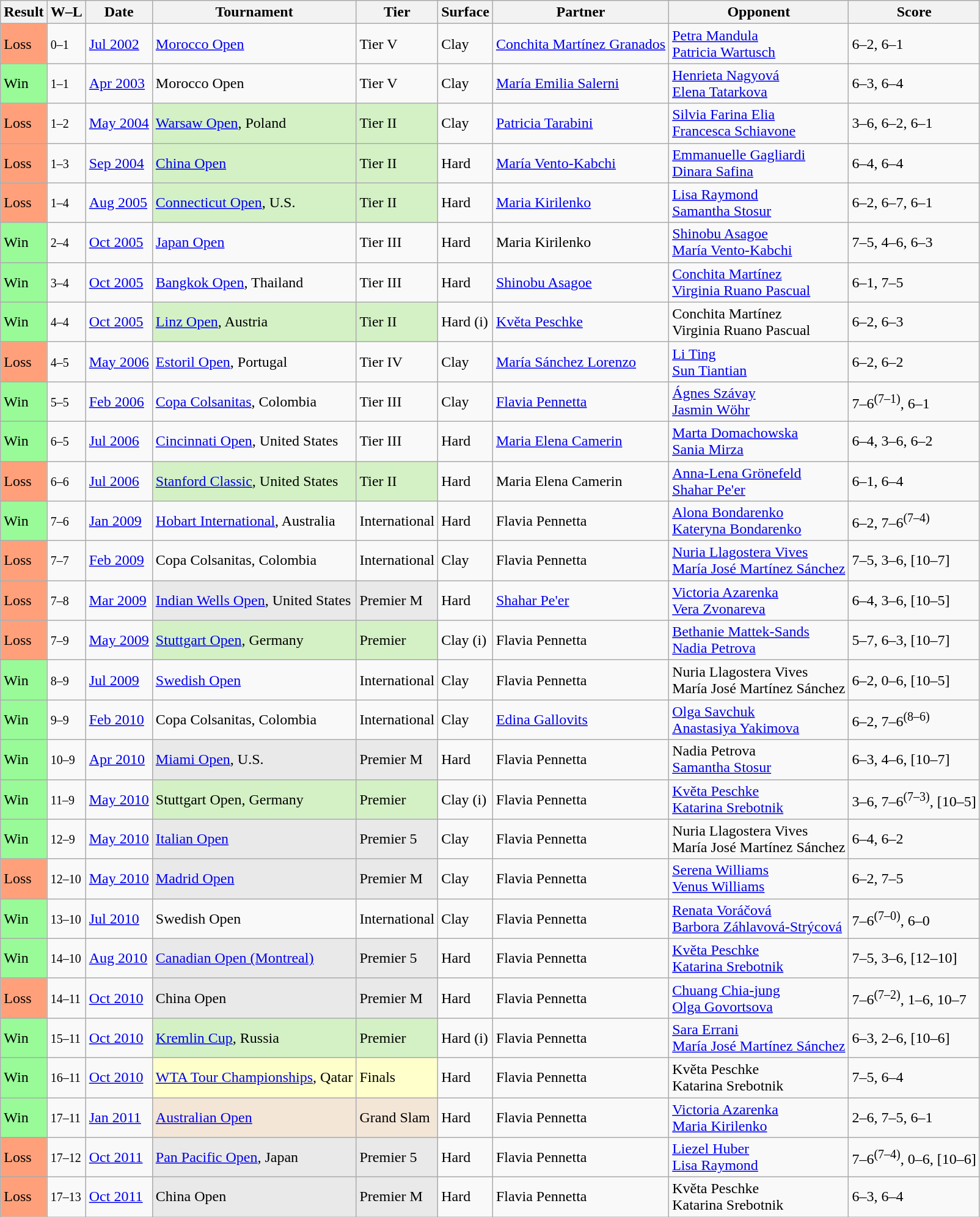<table class="sortable wikitable nowrap">
<tr>
<th>Result</th>
<th class=unsortable>W–L</th>
<th>Date</th>
<th>Tournament</th>
<th>Tier</th>
<th>Surface</th>
<th>Partner</th>
<th>Opponent</th>
<th class=unsortable>Score</th>
</tr>
<tr>
<td bgcolor=FFA07A>Loss</td>
<td><small>0–1</small></td>
<td><a href='#'>Jul 2002</a></td>
<td><a href='#'>Morocco Open</a></td>
<td>Tier V</td>
<td>Clay</td>
<td> <a href='#'>Conchita Martínez Granados</a></td>
<td> <a href='#'>Petra Mandula</a><br> <a href='#'>Patricia Wartusch</a></td>
<td>6–2, 6–1</td>
</tr>
<tr>
<td bgcolor=98FB98>Win</td>
<td><small>1–1</small></td>
<td><a href='#'>Apr 2003</a></td>
<td>Morocco Open</td>
<td>Tier V</td>
<td>Clay</td>
<td> <a href='#'>María Emilia Salerni</a></td>
<td> <a href='#'>Henrieta Nagyová</a><br> <a href='#'>Elena Tatarkova</a></td>
<td>6–3, 6–4</td>
</tr>
<tr>
<td bgcolor=FFA07A>Loss</td>
<td><small>1–2</small></td>
<td><a href='#'>May 2004</a></td>
<td bgcolor=d4f1c5><a href='#'>Warsaw Open</a>, Poland</td>
<td bgcolor=d4f1c5>Tier II</td>
<td>Clay</td>
<td> <a href='#'>Patricia Tarabini</a></td>
<td> <a href='#'>Silvia Farina Elia</a><br> <a href='#'>Francesca Schiavone</a></td>
<td>3–6, 6–2, 6–1</td>
</tr>
<tr>
<td bgcolor=FFA07A>Loss</td>
<td><small>1–3</small></td>
<td><a href='#'>Sep 2004</a></td>
<td bgcolor=d4f1c5><a href='#'>China Open</a></td>
<td bgcolor=d4f1c5>Tier II</td>
<td>Hard</td>
<td> <a href='#'>María Vento-Kabchi</a></td>
<td> <a href='#'>Emmanuelle Gagliardi</a><br> <a href='#'>Dinara Safina</a></td>
<td>6–4, 6–4</td>
</tr>
<tr>
<td bgcolor=FFA07A>Loss</td>
<td><small>1–4</small></td>
<td><a href='#'>Aug 2005</a></td>
<td bgcolor=d4f1c5><a href='#'>Connecticut Open</a>, U.S.</td>
<td bgcolor=d4f1c5>Tier II</td>
<td>Hard</td>
<td> <a href='#'>Maria Kirilenko</a></td>
<td> <a href='#'>Lisa Raymond</a><br> <a href='#'>Samantha Stosur</a></td>
<td>6–2, 6–7, 6–1</td>
</tr>
<tr>
<td bgcolor=98FB98>Win</td>
<td><small>2–4</small></td>
<td><a href='#'>Oct 2005</a></td>
<td><a href='#'>Japan Open</a></td>
<td>Tier III</td>
<td>Hard</td>
<td> Maria Kirilenko</td>
<td> <a href='#'>Shinobu Asagoe</a><br> <a href='#'>María Vento-Kabchi</a></td>
<td>7–5, 4–6, 6–3</td>
</tr>
<tr>
<td bgcolor=98FB98>Win</td>
<td><small>3–4</small></td>
<td><a href='#'>Oct 2005</a></td>
<td><a href='#'>Bangkok Open</a>, Thailand</td>
<td>Tier III</td>
<td>Hard</td>
<td> <a href='#'>Shinobu Asagoe</a></td>
<td> <a href='#'>Conchita Martínez</a><br> <a href='#'>Virginia Ruano Pascual</a></td>
<td>6–1, 7–5</td>
</tr>
<tr>
<td bgcolor=98FB98>Win</td>
<td><small>4–4</small></td>
<td><a href='#'>Oct 2005</a></td>
<td bgcolor=d4f1c5><a href='#'>Linz Open</a>, Austria</td>
<td bgcolor=d4f1c5>Tier II</td>
<td>Hard (i)</td>
<td> <a href='#'>Květa Peschke</a></td>
<td> Conchita Martínez<br> Virginia Ruano Pascual</td>
<td>6–2, 6–3</td>
</tr>
<tr>
<td bgcolor=FFA07A>Loss</td>
<td><small>4–5</small></td>
<td><a href='#'>May 2006</a></td>
<td><a href='#'>Estoril Open</a>, Portugal</td>
<td>Tier IV</td>
<td>Clay</td>
<td> <a href='#'>María Sánchez Lorenzo</a></td>
<td> <a href='#'>Li Ting</a><br> <a href='#'>Sun Tiantian</a></td>
<td>6–2, 6–2</td>
</tr>
<tr>
<td bgcolor=98FB98>Win</td>
<td><small>5–5</small></td>
<td><a href='#'>Feb 2006</a></td>
<td><a href='#'>Copa Colsanitas</a>, Colombia</td>
<td>Tier III</td>
<td>Clay</td>
<td> <a href='#'>Flavia Pennetta</a></td>
<td> <a href='#'>Ágnes Szávay</a><br> <a href='#'>Jasmin Wöhr</a></td>
<td>7–6<sup>(7–1)</sup>, 6–1</td>
</tr>
<tr>
<td bgcolor=98FB98>Win</td>
<td><small>6–5</small></td>
<td><a href='#'>Jul 2006</a></td>
<td><a href='#'>Cincinnati Open</a>, United States</td>
<td>Tier III</td>
<td>Hard</td>
<td> <a href='#'>Maria Elena Camerin</a></td>
<td> <a href='#'>Marta Domachowska</a><br> <a href='#'>Sania Mirza</a></td>
<td>6–4, 3–6, 6–2</td>
</tr>
<tr>
<td bgcolor=FFA07A>Loss</td>
<td><small>6–6</small></td>
<td><a href='#'>Jul 2006</a></td>
<td bgcolor=d4f1c5><a href='#'>Stanford Classic</a>, United States</td>
<td bgcolor=d4f1c5>Tier II</td>
<td>Hard</td>
<td> Maria Elena Camerin</td>
<td> <a href='#'>Anna-Lena Grönefeld</a><br> <a href='#'>Shahar Pe'er</a></td>
<td>6–1, 6–4</td>
</tr>
<tr>
<td bgcolor=98FB98>Win</td>
<td><small>7–6</small></td>
<td><a href='#'>Jan 2009</a></td>
<td><a href='#'>Hobart International</a>, Australia</td>
<td>International</td>
<td>Hard</td>
<td> Flavia Pennetta</td>
<td> <a href='#'>Alona Bondarenko</a><br> <a href='#'>Kateryna Bondarenko</a></td>
<td>6–2, 7–6<sup>(7–4)</sup></td>
</tr>
<tr>
<td bgcolor=FFA07A>Loss</td>
<td><small>7–7</small></td>
<td><a href='#'>Feb 2009</a></td>
<td>Copa Colsanitas, Colombia</td>
<td>International</td>
<td>Clay</td>
<td> Flavia Pennetta</td>
<td> <a href='#'>Nuria Llagostera Vives</a><br> <a href='#'>María José Martínez Sánchez</a></td>
<td>7–5, 3–6, [10–7]</td>
</tr>
<tr>
<td bgcolor=FFA07A>Loss</td>
<td><small>7–8</small></td>
<td><a href='#'>Mar 2009</a></td>
<td bgcolor=e9e9e9><a href='#'>Indian Wells Open</a>, United States</td>
<td bgcolor=e9e9e9>Premier M</td>
<td>Hard</td>
<td> <a href='#'>Shahar Pe'er</a></td>
<td> <a href='#'>Victoria Azarenka</a><br> <a href='#'>Vera Zvonareva</a></td>
<td>6–4, 3–6, [10–5]</td>
</tr>
<tr>
<td bgcolor=FFA07A>Loss</td>
<td><small>7–9</small></td>
<td><a href='#'>May 2009</a></td>
<td bgcolor=d4f1c5><a href='#'>Stuttgart Open</a>, Germany</td>
<td bgcolor=d4f1c5>Premier</td>
<td>Clay (i)</td>
<td> Flavia Pennetta</td>
<td> <a href='#'>Bethanie Mattek-Sands</a><br> <a href='#'>Nadia Petrova</a></td>
<td>5–7, 6–3, [10–7]</td>
</tr>
<tr>
<td bgcolor=98FB98>Win</td>
<td><small>8–9</small></td>
<td><a href='#'>Jul 2009</a></td>
<td><a href='#'>Swedish Open</a></td>
<td>International</td>
<td>Clay</td>
<td> Flavia Pennetta</td>
<td> Nuria Llagostera Vives<br> María José Martínez Sánchez</td>
<td>6–2, 0–6, [10–5]</td>
</tr>
<tr>
<td bgcolor=98FB98>Win</td>
<td><small>9–9</small></td>
<td><a href='#'>Feb 2010</a></td>
<td>Copa Colsanitas, Colombia</td>
<td>International</td>
<td>Clay</td>
<td> <a href='#'>Edina Gallovits</a></td>
<td> <a href='#'>Olga Savchuk</a><br> <a href='#'>Anastasiya Yakimova</a></td>
<td>6–2, 7–6<sup>(8–6)</sup></td>
</tr>
<tr>
<td bgcolor=98FB98>Win</td>
<td><small>10–9</small></td>
<td><a href='#'>Apr 2010</a></td>
<td bgcolor=e9e9e9><a href='#'>Miami Open</a>, U.S.</td>
<td bgcolor=e9e9e9>Premier M</td>
<td>Hard</td>
<td> Flavia Pennetta</td>
<td> Nadia Petrova<br> <a href='#'>Samantha Stosur</a></td>
<td>6–3, 4–6, [10–7]</td>
</tr>
<tr>
<td bgcolor=98FB98>Win</td>
<td><small>11–9</small></td>
<td><a href='#'>May 2010</a></td>
<td bgcolor=d4f1c5>Stuttgart Open, Germany</td>
<td bgcolor=d4f1c5>Premier</td>
<td>Clay (i)</td>
<td> Flavia Pennetta</td>
<td> <a href='#'>Květa Peschke</a><br> <a href='#'>Katarina Srebotnik</a></td>
<td>3–6, 7–6<sup>(7–3)</sup>, [10–5]</td>
</tr>
<tr>
<td bgcolor=98FB98>Win</td>
<td><small>12–9</small></td>
<td><a href='#'>May 2010</a></td>
<td bgcolor=e9e9e9><a href='#'>Italian Open</a></td>
<td bgcolor=e9e9e9>Premier 5</td>
<td>Clay</td>
<td> Flavia Pennetta</td>
<td> Nuria Llagostera Vives<br> María José Martínez Sánchez</td>
<td>6–4, 6–2</td>
</tr>
<tr>
<td bgcolor=FFA07A>Loss</td>
<td><small>12–10</small></td>
<td><a href='#'>May 2010</a></td>
<td bgcolor=e9e9e9><a href='#'>Madrid Open</a></td>
<td bgcolor=e9e9e9>Premier M</td>
<td>Clay</td>
<td> Flavia Pennetta</td>
<td> <a href='#'>Serena Williams</a><br> <a href='#'>Venus Williams</a></td>
<td>6–2, 7–5</td>
</tr>
<tr>
<td bgcolor=98FB98>Win</td>
<td><small>13–10</small></td>
<td><a href='#'>Jul 2010</a></td>
<td>Swedish Open</td>
<td>International</td>
<td>Clay</td>
<td> Flavia Pennetta</td>
<td> <a href='#'>Renata Voráčová</a><br> <a href='#'>Barbora Záhlavová-Strýcová</a></td>
<td>7–6<sup>(7–0)</sup>, 6–0</td>
</tr>
<tr>
<td bgcolor=98FB98>Win</td>
<td><small>14–10</small></td>
<td><a href='#'>Aug 2010</a></td>
<td bgcolor=e9e9e9><a href='#'>Canadian Open (Montreal)</a></td>
<td bgcolor=e9e9e9>Premier 5</td>
<td>Hard</td>
<td> Flavia Pennetta</td>
<td> <a href='#'>Květa Peschke</a><br> <a href='#'>Katarina Srebotnik</a></td>
<td>7–5, 3–6, [12–10]</td>
</tr>
<tr>
<td bgcolor=FFA07A>Loss</td>
<td><small>14–11</small></td>
<td><a href='#'>Oct 2010</a></td>
<td bgcolor=e9e9e9>China Open</td>
<td bgcolor=e9e9e9>Premier M</td>
<td>Hard</td>
<td> Flavia Pennetta</td>
<td> <a href='#'>Chuang Chia-jung</a><br> <a href='#'>Olga Govortsova</a></td>
<td>7–6<sup>(7–2)</sup>, 1–6, 10–7</td>
</tr>
<tr>
<td bgcolor=98FB98>Win</td>
<td><small>15–11</small></td>
<td><a href='#'>Oct 2010</a></td>
<td bgcolor=d4f1c5><a href='#'>Kremlin Cup</a>, Russia</td>
<td bgcolor=d4f1c5>Premier</td>
<td>Hard (i)</td>
<td> Flavia Pennetta</td>
<td> <a href='#'>Sara Errani</a><br> <a href='#'>María José Martínez Sánchez</a></td>
<td>6–3, 2–6, [10–6]</td>
</tr>
<tr>
<td bgcolor=98FB98>Win</td>
<td><small>16–11</small></td>
<td><a href='#'>Oct 2010</a></td>
<td bgcolor=ffffcc><a href='#'>WTA Tour Championships</a>, Qatar</td>
<td bgcolor=ffffcc>Finals</td>
<td>Hard</td>
<td> Flavia Pennetta</td>
<td> Květa Peschke<br> Katarina Srebotnik</td>
<td>7–5, 6–4</td>
</tr>
<tr>
<td bgcolor=98FB98>Win</td>
<td><small>17–11</small></td>
<td><a href='#'>Jan 2011</a></td>
<td bgcolor=f3e6d7><a href='#'>Australian Open</a></td>
<td bgcolor=f3e6d7>Grand Slam</td>
<td>Hard</td>
<td> Flavia Pennetta</td>
<td> <a href='#'>Victoria Azarenka</a><br> <a href='#'>Maria Kirilenko</a></td>
<td>2–6, 7–5, 6–1</td>
</tr>
<tr>
<td bgcolor=FFA07A>Loss</td>
<td><small>17–12</small></td>
<td><a href='#'>Oct 2011</a></td>
<td bgcolor=e9e9e9><a href='#'>Pan Pacific Open</a>, Japan</td>
<td bgcolor=e9e9e9>Premier 5</td>
<td>Hard</td>
<td> Flavia Pennetta</td>
<td> <a href='#'>Liezel Huber</a><br> <a href='#'>Lisa Raymond</a></td>
<td>7–6<sup>(7–4)</sup>, 0–6, [10–6]</td>
</tr>
<tr>
<td bgcolor=FFA07A>Loss</td>
<td><small>17–13</small></td>
<td><a href='#'>Oct 2011</a></td>
<td bgcolor=e9e9e9>China Open</td>
<td bgcolor=e9e9e9>Premier M</td>
<td>Hard</td>
<td> Flavia Pennetta</td>
<td> Květa Peschke<br> Katarina Srebotnik</td>
<td>6–3, 6–4</td>
</tr>
</table>
